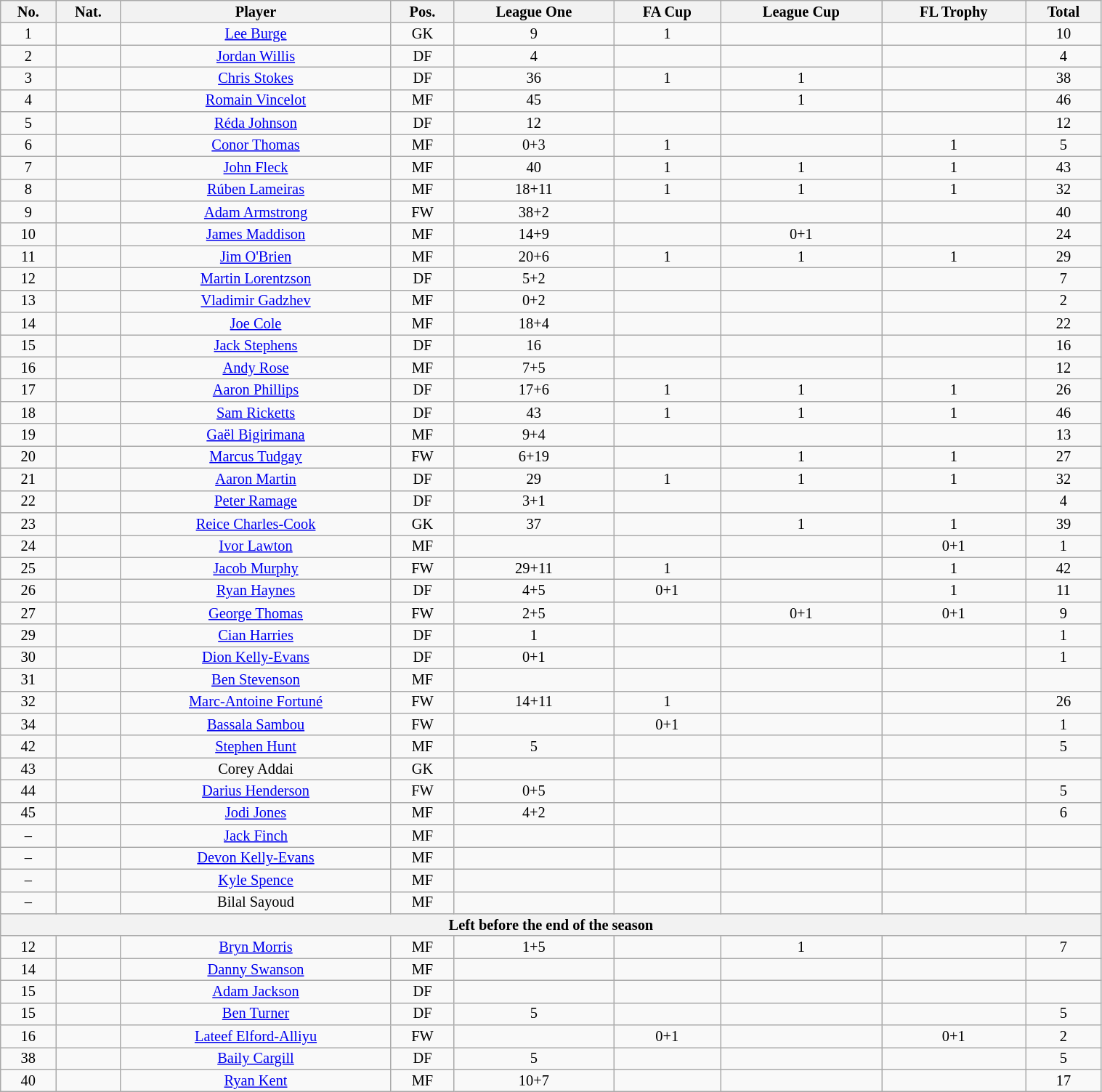<table class="wikitable sortable alternance" style="font-size:85%; text-align:center; line-height:14px; width:80%;">
<tr>
<th>No.</th>
<th>Nat.</th>
<th>Player</th>
<th>Pos.</th>
<th>League One</th>
<th>FA Cup</th>
<th>League Cup</th>
<th>FL Trophy</th>
<th>Total</th>
</tr>
<tr>
<td>1</td>
<td></td>
<td><a href='#'>Lee Burge</a></td>
<td>GK</td>
<td>9</td>
<td>1</td>
<td></td>
<td></td>
<td>10</td>
</tr>
<tr>
<td>2</td>
<td></td>
<td><a href='#'>Jordan Willis</a></td>
<td>DF</td>
<td>4</td>
<td></td>
<td></td>
<td></td>
<td>4</td>
</tr>
<tr>
<td>3</td>
<td></td>
<td><a href='#'>Chris Stokes</a></td>
<td>DF</td>
<td>36</td>
<td>1</td>
<td>1</td>
<td></td>
<td>38</td>
</tr>
<tr>
<td>4</td>
<td></td>
<td><a href='#'>Romain Vincelot</a></td>
<td>MF</td>
<td>45</td>
<td></td>
<td>1</td>
<td></td>
<td>46</td>
</tr>
<tr>
<td>5</td>
<td></td>
<td><a href='#'>Réda Johnson</a></td>
<td>DF</td>
<td>12</td>
<td></td>
<td></td>
<td></td>
<td>12</td>
</tr>
<tr>
<td>6</td>
<td></td>
<td><a href='#'>Conor Thomas</a></td>
<td>MF</td>
<td>0+3</td>
<td>1</td>
<td></td>
<td>1</td>
<td>5</td>
</tr>
<tr>
<td>7</td>
<td></td>
<td><a href='#'>John Fleck</a></td>
<td>MF</td>
<td>40</td>
<td>1</td>
<td>1</td>
<td>1</td>
<td>43</td>
</tr>
<tr>
<td>8</td>
<td></td>
<td><a href='#'>Rúben Lameiras</a></td>
<td>MF</td>
<td>18+11</td>
<td>1</td>
<td>1</td>
<td>1</td>
<td>32</td>
</tr>
<tr>
<td>9</td>
<td></td>
<td><a href='#'>Adam Armstrong</a></td>
<td>FW</td>
<td>38+2</td>
<td></td>
<td></td>
<td></td>
<td>40</td>
</tr>
<tr>
<td>10</td>
<td></td>
<td><a href='#'>James Maddison</a></td>
<td>MF</td>
<td>14+9</td>
<td></td>
<td>0+1</td>
<td></td>
<td>24</td>
</tr>
<tr>
<td>11</td>
<td></td>
<td><a href='#'>Jim O'Brien</a></td>
<td>MF</td>
<td>20+6</td>
<td>1</td>
<td>1</td>
<td>1</td>
<td>29</td>
</tr>
<tr>
<td>12</td>
<td></td>
<td><a href='#'>Martin Lorentzson</a></td>
<td>DF</td>
<td>5+2</td>
<td></td>
<td></td>
<td></td>
<td>7</td>
</tr>
<tr>
<td>13</td>
<td></td>
<td><a href='#'>Vladimir Gadzhev</a></td>
<td>MF</td>
<td>0+2</td>
<td></td>
<td></td>
<td></td>
<td>2</td>
</tr>
<tr>
<td>14</td>
<td></td>
<td><a href='#'>Joe Cole</a></td>
<td>MF</td>
<td>18+4</td>
<td></td>
<td></td>
<td></td>
<td>22</td>
</tr>
<tr>
<td>15</td>
<td></td>
<td><a href='#'>Jack Stephens</a></td>
<td>DF</td>
<td>16</td>
<td></td>
<td></td>
<td></td>
<td>16</td>
</tr>
<tr>
<td>16</td>
<td></td>
<td><a href='#'>Andy Rose</a></td>
<td>MF</td>
<td>7+5</td>
<td></td>
<td></td>
<td></td>
<td>12</td>
</tr>
<tr>
<td>17</td>
<td></td>
<td><a href='#'>Aaron Phillips</a></td>
<td>DF</td>
<td>17+6</td>
<td>1</td>
<td>1</td>
<td>1</td>
<td>26</td>
</tr>
<tr>
<td>18</td>
<td></td>
<td><a href='#'>Sam Ricketts</a></td>
<td>DF</td>
<td>43</td>
<td>1</td>
<td>1</td>
<td>1</td>
<td>46</td>
</tr>
<tr>
<td>19</td>
<td></td>
<td><a href='#'>Gaël Bigirimana</a></td>
<td>MF</td>
<td>9+4</td>
<td></td>
<td></td>
<td></td>
<td>13</td>
</tr>
<tr>
<td>20</td>
<td></td>
<td><a href='#'>Marcus Tudgay</a></td>
<td>FW</td>
<td>6+19</td>
<td></td>
<td>1</td>
<td>1</td>
<td>27</td>
</tr>
<tr>
<td>21</td>
<td></td>
<td><a href='#'>Aaron Martin</a></td>
<td>DF</td>
<td>29</td>
<td>1</td>
<td>1</td>
<td>1</td>
<td>32</td>
</tr>
<tr>
<td>22</td>
<td></td>
<td><a href='#'>Peter Ramage</a></td>
<td>DF</td>
<td>3+1</td>
<td></td>
<td></td>
<td></td>
<td>4</td>
</tr>
<tr>
<td>23</td>
<td></td>
<td><a href='#'>Reice Charles-Cook</a></td>
<td>GK</td>
<td>37</td>
<td></td>
<td>1</td>
<td>1</td>
<td>39</td>
</tr>
<tr>
<td>24</td>
<td></td>
<td><a href='#'>Ivor Lawton</a></td>
<td>MF</td>
<td></td>
<td></td>
<td></td>
<td>0+1</td>
<td>1</td>
</tr>
<tr>
<td>25</td>
<td></td>
<td><a href='#'>Jacob Murphy</a></td>
<td>FW</td>
<td>29+11</td>
<td>1</td>
<td></td>
<td>1</td>
<td>42</td>
</tr>
<tr>
<td>26</td>
<td></td>
<td><a href='#'>Ryan Haynes</a></td>
<td>DF</td>
<td>4+5</td>
<td>0+1</td>
<td></td>
<td>1</td>
<td>11</td>
</tr>
<tr>
<td>27</td>
<td></td>
<td><a href='#'>George Thomas</a></td>
<td>FW</td>
<td>2+5</td>
<td></td>
<td>0+1</td>
<td>0+1</td>
<td>9</td>
</tr>
<tr>
<td>29</td>
<td></td>
<td><a href='#'>Cian Harries</a></td>
<td>DF</td>
<td>1</td>
<td></td>
<td></td>
<td></td>
<td>1</td>
</tr>
<tr>
<td>30</td>
<td></td>
<td><a href='#'>Dion Kelly-Evans</a></td>
<td>DF</td>
<td>0+1</td>
<td></td>
<td></td>
<td></td>
<td>1</td>
</tr>
<tr>
<td>31</td>
<td></td>
<td><a href='#'>Ben Stevenson</a></td>
<td>MF</td>
<td></td>
<td></td>
<td></td>
<td></td>
<td></td>
</tr>
<tr>
<td>32</td>
<td></td>
<td><a href='#'>Marc-Antoine Fortuné</a></td>
<td>FW</td>
<td>14+11</td>
<td>1</td>
<td></td>
<td></td>
<td>26</td>
</tr>
<tr>
<td>34</td>
<td></td>
<td><a href='#'>Bassala Sambou</a></td>
<td>FW</td>
<td></td>
<td>0+1</td>
<td></td>
<td></td>
<td>1</td>
</tr>
<tr>
<td>42</td>
<td></td>
<td><a href='#'>Stephen Hunt</a></td>
<td>MF</td>
<td>5</td>
<td></td>
<td></td>
<td></td>
<td>5</td>
</tr>
<tr>
<td>43</td>
<td></td>
<td>Corey Addai</td>
<td>GK</td>
<td></td>
<td></td>
<td></td>
<td></td>
<td></td>
</tr>
<tr>
<td>44</td>
<td></td>
<td><a href='#'>Darius Henderson</a></td>
<td>FW</td>
<td>0+5</td>
<td></td>
<td></td>
<td></td>
<td>5</td>
</tr>
<tr>
<td>45</td>
<td></td>
<td><a href='#'>Jodi Jones</a></td>
<td>MF</td>
<td>4+2</td>
<td></td>
<td></td>
<td></td>
<td>6</td>
</tr>
<tr>
<td>–</td>
<td></td>
<td><a href='#'>Jack Finch</a></td>
<td>MF</td>
<td></td>
<td></td>
<td></td>
<td></td>
<td></td>
</tr>
<tr>
<td>–</td>
<td></td>
<td><a href='#'>Devon Kelly-Evans</a></td>
<td>MF</td>
<td></td>
<td></td>
<td></td>
<td></td>
<td></td>
</tr>
<tr>
<td>–</td>
<td></td>
<td><a href='#'>Kyle Spence</a></td>
<td>MF</td>
<td></td>
<td></td>
<td></td>
<td></td>
<td></td>
</tr>
<tr>
<td>–</td>
<td></td>
<td>Bilal Sayoud</td>
<td>MF</td>
<td></td>
<td></td>
<td></td>
<td></td>
<td></td>
</tr>
<tr>
<th colspan="9">Left before the end of the season</th>
</tr>
<tr>
<td>12</td>
<td></td>
<td><a href='#'>Bryn Morris</a></td>
<td>MF</td>
<td>1+5</td>
<td></td>
<td>1</td>
<td></td>
<td>7</td>
</tr>
<tr>
<td>14</td>
<td></td>
<td><a href='#'>Danny Swanson</a></td>
<td>MF</td>
<td></td>
<td></td>
<td></td>
<td></td>
<td></td>
</tr>
<tr>
<td>15</td>
<td></td>
<td><a href='#'>Adam Jackson</a></td>
<td>DF</td>
<td></td>
<td></td>
<td></td>
<td></td>
<td></td>
</tr>
<tr>
<td>15</td>
<td></td>
<td><a href='#'>Ben Turner</a></td>
<td>DF</td>
<td>5</td>
<td></td>
<td></td>
<td></td>
<td>5</td>
</tr>
<tr>
<td>16</td>
<td></td>
<td><a href='#'>Lateef Elford-Alliyu</a></td>
<td>FW</td>
<td></td>
<td>0+1</td>
<td></td>
<td>0+1</td>
<td>2</td>
</tr>
<tr>
<td>38</td>
<td></td>
<td><a href='#'>Baily Cargill</a></td>
<td>DF</td>
<td>5</td>
<td></td>
<td></td>
<td></td>
<td>5</td>
</tr>
<tr>
<td>40</td>
<td></td>
<td><a href='#'>Ryan Kent</a></td>
<td>MF</td>
<td>10+7</td>
<td></td>
<td></td>
<td></td>
<td>17</td>
</tr>
</table>
